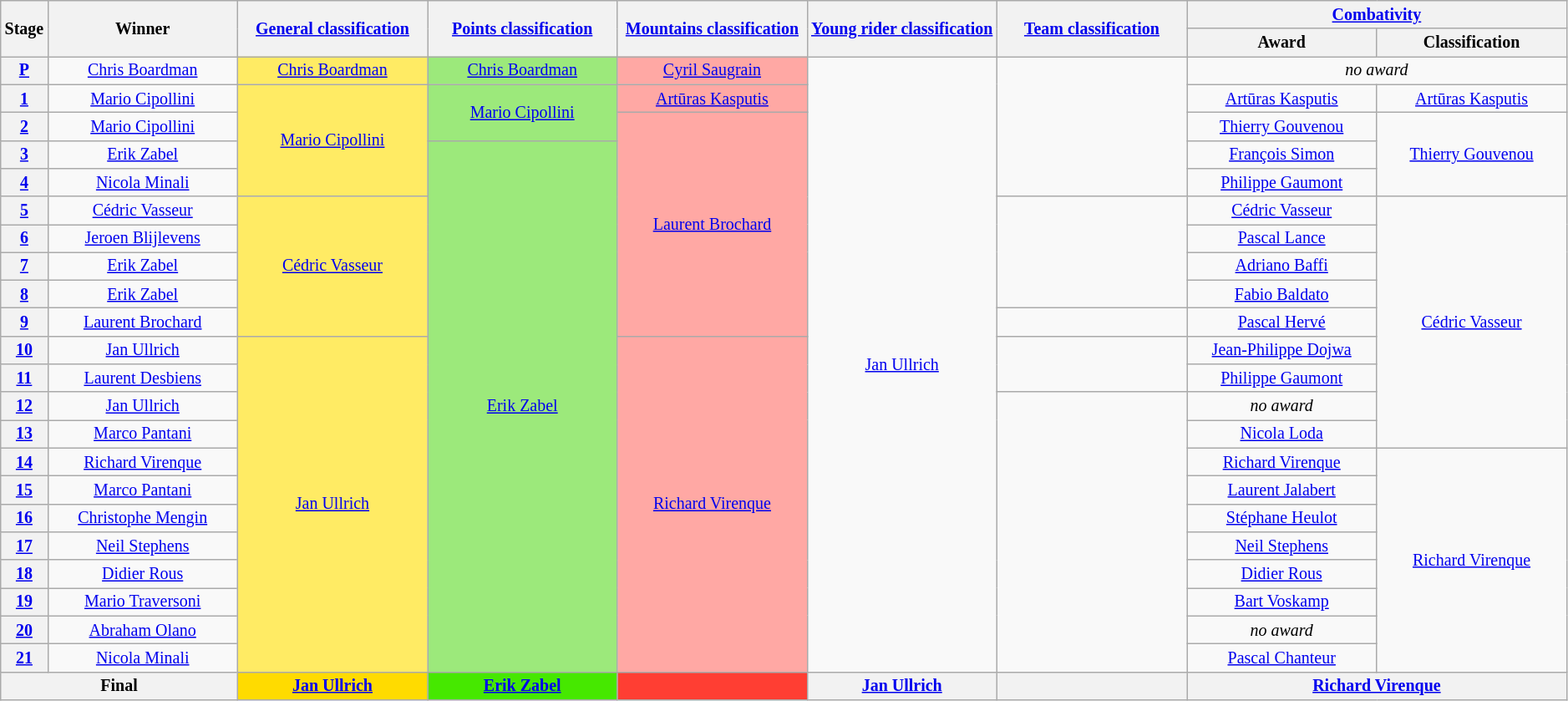<table class="wikitable" style="text-align:center; font-size:smaller; clear:both;">
<tr>
<th scope="col" style="width:1%;" rowspan="2">Stage</th>
<th scope="col" style="width:12%;" rowspan="2">Winner</th>
<th scope="col" style="width:12%;" rowspan="2"><a href='#'>General classification</a><br></th>
<th scope="col" style="width:12%;" rowspan="2"><a href='#'>Points classification</a><br></th>
<th scope="col" style="width:12%;" rowspan="2"><a href='#'>Mountains classification</a><br></th>
<th scope="col" style="width:12%;" rowspan="2"><a href='#'>Young rider classification</a></th>
<th scope="col" style="width:12%;" rowspan="2"><a href='#'>Team classification</a></th>
<th scope="col" style="width:22%;" colspan="2"><a href='#'>Combativity</a></th>
</tr>
<tr>
<th scope="col" style="width:12%;">Award</th>
<th scope="col" style="width:12%;">Classification</th>
</tr>
<tr>
<th scope="row"><a href='#'>P</a></th>
<td><a href='#'>Chris Boardman</a></td>
<td style="background:#FFEB64;"><a href='#'>Chris Boardman</a></td>
<td style="background:#9CE97B;"><a href='#'>Chris Boardman</a></td>
<td style="background:#FFA8A4;"><a href='#'>Cyril Saugrain</a></td>
<td rowspan="22"><a href='#'>Jan Ullrich</a></td>
<td rowspan="5"></td>
<td colspan="2"><em>no award</em></td>
</tr>
<tr>
<th scope="row"><a href='#'>1</a></th>
<td><a href='#'>Mario Cipollini</a></td>
<td style="background:#FFEB64;"     rowspan="4"><a href='#'>Mario Cipollini</a></td>
<td style="background:#9CE97B;" rowspan="2"><a href='#'>Mario Cipollini</a></td>
<td style="background:#FFA8A4;"><a href='#'>Artūras Kasputis</a></td>
<td><a href='#'>Artūras Kasputis</a></td>
<td><a href='#'>Artūras Kasputis</a></td>
</tr>
<tr>
<th scope="row"><a href='#'>2</a></th>
<td><a href='#'>Mario Cipollini</a></td>
<td style="background:#FFA8A4;"     rowspan="8"><a href='#'>Laurent Brochard</a></td>
<td><a href='#'>Thierry Gouvenou</a></td>
<td rowspan="3"><a href='#'>Thierry Gouvenou</a></td>
</tr>
<tr>
<th scope="row"><a href='#'>3</a></th>
<td><a href='#'>Erik Zabel</a></td>
<td style="background:#9CE97B;" rowspan="19"><a href='#'>Erik Zabel</a></td>
<td><a href='#'>François Simon</a></td>
</tr>
<tr>
<th scope="row"><a href='#'>4</a></th>
<td><a href='#'>Nicola Minali</a></td>
<td><a href='#'>Philippe Gaumont</a></td>
</tr>
<tr>
<th scope="row"><a href='#'>5</a></th>
<td><a href='#'>Cédric Vasseur</a></td>
<td style="background:#FFEB64;"     rowspan="5"><a href='#'>Cédric Vasseur</a></td>
<td rowspan="4"></td>
<td><a href='#'>Cédric Vasseur</a></td>
<td rowspan="9"><a href='#'>Cédric Vasseur</a></td>
</tr>
<tr>
<th scope="row"><a href='#'>6</a></th>
<td><a href='#'>Jeroen Blijlevens</a></td>
<td><a href='#'>Pascal Lance</a></td>
</tr>
<tr>
<th scope="row"><a href='#'>7</a></th>
<td><a href='#'>Erik Zabel</a></td>
<td><a href='#'>Adriano Baffi</a></td>
</tr>
<tr>
<th scope="row"><a href='#'>8</a></th>
<td><a href='#'>Erik Zabel</a></td>
<td><a href='#'>Fabio Baldato</a></td>
</tr>
<tr>
<th scope="row"><a href='#'>9</a></th>
<td><a href='#'>Laurent Brochard</a></td>
<td></td>
<td><a href='#'>Pascal Hervé</a></td>
</tr>
<tr>
<th scope="row"><a href='#'>10</a></th>
<td><a href='#'>Jan Ullrich</a></td>
<td style="background:#FFEB64;"    rowspan="12"><a href='#'>Jan Ullrich</a></td>
<td style="background:#FFA8A4;"     rowspan="12"><a href='#'>Richard Virenque</a></td>
<td rowspan="2"></td>
<td><a href='#'>Jean-Philippe Dojwa</a></td>
</tr>
<tr>
<th scope="row"><a href='#'>11</a></th>
<td><a href='#'>Laurent Desbiens</a></td>
<td><a href='#'>Philippe Gaumont</a></td>
</tr>
<tr>
<th scope="row"><a href='#'>12</a></th>
<td><a href='#'>Jan Ullrich</a></td>
<td rowspan="10"></td>
<td><em>no award</em></td>
</tr>
<tr>
<th scope="row"><a href='#'>13</a></th>
<td><a href='#'>Marco Pantani</a></td>
<td><a href='#'>Nicola Loda</a></td>
</tr>
<tr>
<th scope="row"><a href='#'>14</a></th>
<td><a href='#'>Richard Virenque</a></td>
<td><a href='#'>Richard Virenque</a></td>
<td rowspan="8"><a href='#'>Richard Virenque</a></td>
</tr>
<tr>
<th scope="row"><a href='#'>15</a></th>
<td><a href='#'>Marco Pantani</a></td>
<td><a href='#'>Laurent Jalabert</a></td>
</tr>
<tr>
<th scope="row"><a href='#'>16</a></th>
<td><a href='#'>Christophe Mengin</a></td>
<td><a href='#'>Stéphane Heulot</a></td>
</tr>
<tr>
<th scope="row"><a href='#'>17</a></th>
<td><a href='#'>Neil Stephens</a></td>
<td><a href='#'>Neil Stephens</a></td>
</tr>
<tr>
<th scope="row"><a href='#'>18</a></th>
<td><a href='#'>Didier Rous</a></td>
<td><a href='#'>Didier Rous</a></td>
</tr>
<tr>
<th scope="row"><a href='#'>19</a></th>
<td><a href='#'>Mario Traversoni</a></td>
<td><a href='#'>Bart Voskamp</a></td>
</tr>
<tr>
<th scope="row"><a href='#'>20</a></th>
<td><a href='#'>Abraham Olano</a></td>
<td><em>no award</em></td>
</tr>
<tr>
<th scope="row"><a href='#'>21</a></th>
<td><a href='#'>Nicola Minali</a></td>
<td><a href='#'>Pascal Chanteur</a></td>
</tr>
<tr>
<th colspan="2">Final</th>
<th style="background:#FFDB00;"><a href='#'>Jan Ullrich</a></th>
<th style="background:#46E800;"><a href='#'>Erik Zabel</a></th>
<th style="background:#FF3E33;"></th>
<th><a href='#'>Jan Ullrich</a></th>
<th></th>
<th colspan="2"><a href='#'>Richard Virenque</a></th>
</tr>
</table>
